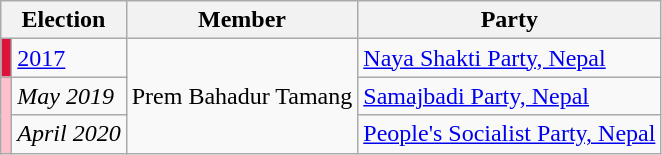<table class="wikitable">
<tr>
<th colspan="2">Election</th>
<th>Member</th>
<th>Party</th>
</tr>
<tr>
<td style="background-color:crimson"></td>
<td><a href='#'>2017</a></td>
<td rowspan = "3">Prem Bahadur Tamang</td>
<td><a href='#'>Naya Shakti Party, Nepal</a></td>
</tr>
<tr>
<td rowspan = "2" style="background-color:#FFC0CB"></td>
<td><em>May 2019</em></td>
<td><a href='#'>Samajbadi Party, Nepal</a></td>
</tr>
<tr>
<td><em>April 2020</em></td>
<td><a href='#'>People's Socialist Party, Nepal</a></td>
</tr>
</table>
